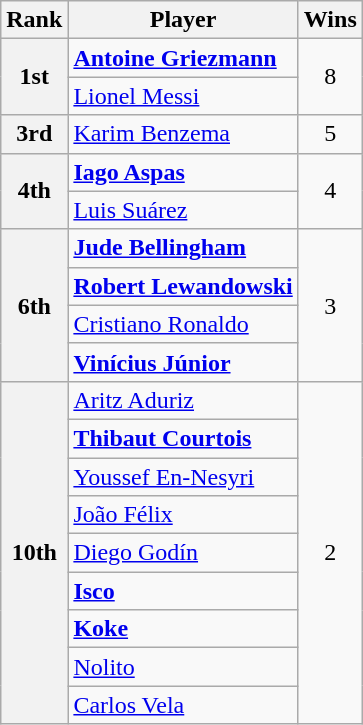<table class="wikitable plainrowheaders">
<tr>
<th scope=col>Rank</th>
<th scope=col>Player</th>
<th scope=col>Wins</th>
</tr>
<tr>
<th scope=row rowspan=2 style=text-align:center>1st</th>
<td> <strong><a href='#'>Antoine Griezmann</a></strong></td>
<td rowspan=2 align=center>8</td>
</tr>
<tr>
<td> <a href='#'>Lionel Messi</a></td>
</tr>
<tr>
<th scope=row style=text-align:center>3rd</th>
<td> <a href='#'>Karim Benzema</a></td>
<td align=center>5</td>
</tr>
<tr>
<th scope=row rowspan=2 style=text-align:center>4th</th>
<td> <strong><a href='#'>Iago Aspas</a></strong></td>
<td rowspan=2 align=center>4</td>
</tr>
<tr>
<td> <a href='#'>Luis Suárez</a></td>
</tr>
<tr>
<th scope=row rowspan=4 style=text-align:center>6th</th>
<td> <strong><a href='#'>Jude Bellingham</a></strong></td>
<td rowspan=4 align=center>3</td>
</tr>
<tr>
<td> <strong><a href='#'>Robert Lewandowski</a></strong></td>
</tr>
<tr>
<td> <a href='#'>Cristiano Ronaldo</a></td>
</tr>
<tr>
<td> <strong><a href='#'>Vinícius Júnior</a></strong></td>
</tr>
<tr>
<th rowspan="9" scope="row" style="text-align:center">10th</th>
<td> <a href='#'>Aritz Aduriz</a></td>
<td rowspan="9" align="center">2</td>
</tr>
<tr>
<td> <strong><a href='#'>Thibaut Courtois</a></strong></td>
</tr>
<tr>
<td> <a href='#'>Youssef En-Nesyri</a></td>
</tr>
<tr>
<td> <a href='#'>João Félix</a></td>
</tr>
<tr>
<td> <a href='#'>Diego Godín</a></td>
</tr>
<tr>
<td> <strong><a href='#'>Isco</a></strong></td>
</tr>
<tr>
<td> <strong><a href='#'>Koke</a></strong></td>
</tr>
<tr>
<td> <a href='#'>Nolito</a></td>
</tr>
<tr>
<td> <a href='#'>Carlos Vela</a></td>
</tr>
</table>
